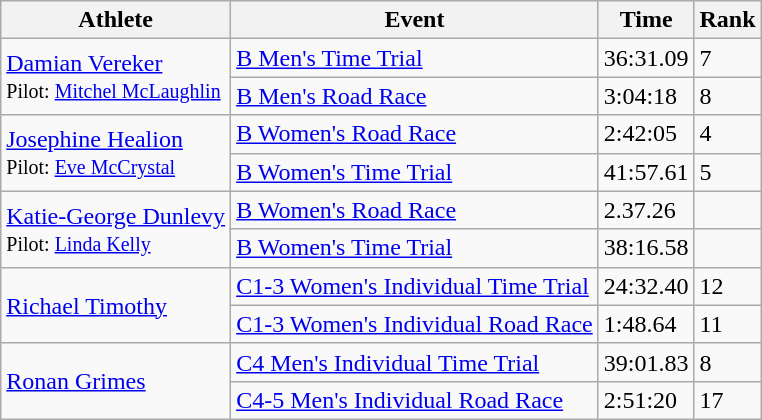<table class="wikitable">
<tr>
<th>Athlete</th>
<th>Event</th>
<th>Time</th>
<th>Rank</th>
</tr>
<tr>
<td rowspan="2"><a href='#'>Damian Vereker</a><br><small>Pilot: <a href='#'>Mitchel McLaughlin</a></small></td>
<td><a href='#'>B Men's Time Trial</a></td>
<td>36:31.09</td>
<td>7</td>
</tr>
<tr>
<td><a href='#'>B Men's Road Race</a></td>
<td>3:04:18</td>
<td>8</td>
</tr>
<tr>
<td rowspan="2"><a href='#'>Josephine Healion</a><br><small>Pilot:  <a href='#'>Eve McCrystal</a></small></td>
<td><a href='#'>B Women's Road Race</a></td>
<td>2:42:05</td>
<td>4</td>
</tr>
<tr>
<td><a href='#'>B Women's Time Trial</a></td>
<td>41:57.61</td>
<td>5</td>
</tr>
<tr>
<td rowspan="2"><a href='#'>Katie-George Dunlevy</a><br><small>Pilot: <a href='#'>Linda Kelly</a></small></td>
<td><a href='#'>B Women's Road Race</a></td>
<td>2.37.26</td>
<td></td>
</tr>
<tr>
<td><a href='#'>B Women's Time Trial</a></td>
<td>38:16.58</td>
<td></td>
</tr>
<tr>
<td rowspan="2"><a href='#'>Richael Timothy</a></td>
<td><a href='#'>C1-3 Women's Individual Time Trial</a></td>
<td>24:32.40</td>
<td>12</td>
</tr>
<tr>
<td><a href='#'>C1-3 Women's Individual Road Race</a></td>
<td>1:48.64</td>
<td>11</td>
</tr>
<tr>
<td rowspan="2"><a href='#'>Ronan Grimes</a></td>
<td><a href='#'>C4 Men's Individual Time Trial</a></td>
<td>39:01.83</td>
<td>8</td>
</tr>
<tr>
<td><a href='#'>C4-5 Men's Individual Road Race</a></td>
<td>2:51:20</td>
<td>17</td>
</tr>
</table>
